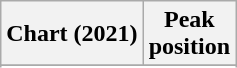<table class="wikitable sortable plainrowheaders" style="text-align:center;">
<tr>
<th scope="col">Chart (2021)</th>
<th scope="col">Peak<br>position</th>
</tr>
<tr>
</tr>
<tr>
</tr>
<tr>
</tr>
</table>
